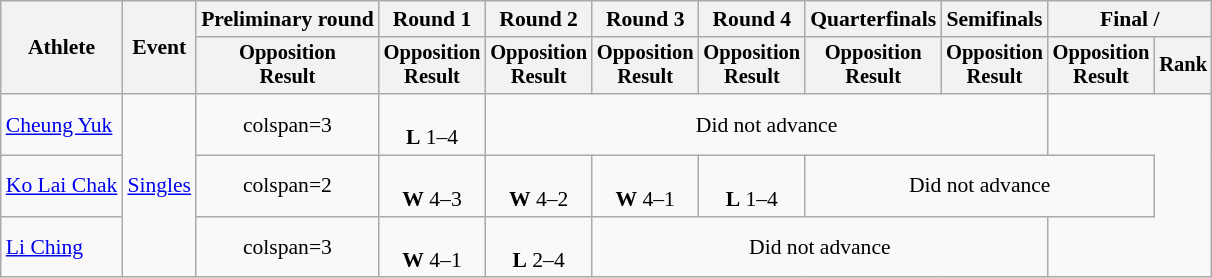<table class="wikitable" style="font-size:90%">
<tr>
<th rowspan="2">Athlete</th>
<th rowspan="2">Event</th>
<th>Preliminary round</th>
<th>Round 1</th>
<th>Round 2</th>
<th>Round 3</th>
<th>Round 4</th>
<th>Quarterfinals</th>
<th>Semifinals</th>
<th colspan=2>Final / </th>
</tr>
<tr style="font-size:95%">
<th>Opposition<br>Result</th>
<th>Opposition<br>Result</th>
<th>Opposition<br>Result</th>
<th>Opposition<br>Result</th>
<th>Opposition<br>Result</th>
<th>Opposition<br>Result</th>
<th>Opposition<br>Result</th>
<th>Opposition<br>Result</th>
<th>Rank</th>
</tr>
<tr align=center>
<td align=left><a href='#'>Cheung Yuk</a></td>
<td align=left rowspan=3><a href='#'>Singles</a></td>
<td>colspan=3 </td>
<td><br><strong>L</strong> 1–4</td>
<td colspan=5>Did not advance</td>
</tr>
<tr align=center>
<td align=left><a href='#'>Ko Lai Chak</a></td>
<td>colspan=2 </td>
<td><br><strong>W</strong> 4–3</td>
<td><br><strong>W</strong> 4–2</td>
<td><br><strong>W</strong> 4–1</td>
<td><br><strong>L</strong> 1–4</td>
<td colspan=3>Did not advance</td>
</tr>
<tr align=center>
<td align=left><a href='#'>Li Ching</a></td>
<td>colspan=3 </td>
<td><br><strong>W</strong> 4–1</td>
<td><br><strong>L</strong> 2–4</td>
<td colspan=4>Did not advance</td>
</tr>
</table>
